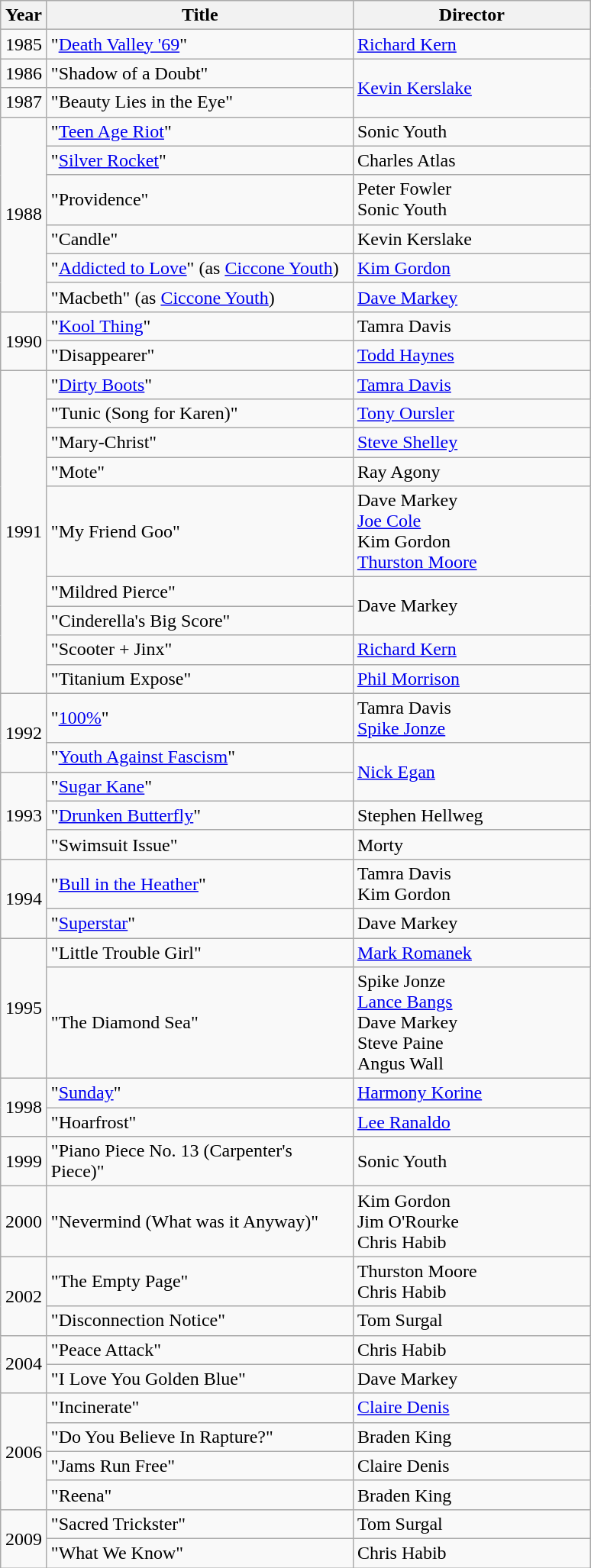<table class="wikitable">
<tr>
<th width="33">Year</th>
<th width="260">Title</th>
<th width="200">Director</th>
</tr>
<tr>
<td align="center">1985</td>
<td>"<a href='#'>Death Valley '69</a>"</td>
<td><a href='#'>Richard Kern</a></td>
</tr>
<tr>
<td align="center">1986</td>
<td>"Shadow of a Doubt"</td>
<td rowspan="2"><a href='#'>Kevin Kerslake</a></td>
</tr>
<tr>
<td align="center">1987</td>
<td>"Beauty Lies in the Eye"</td>
</tr>
<tr>
<td align="center" rowspan="6">1988</td>
<td>"<a href='#'>Teen Age Riot</a>"</td>
<td>Sonic Youth</td>
</tr>
<tr>
<td>"<a href='#'>Silver Rocket</a>"</td>
<td>Charles Atlas</td>
</tr>
<tr>
<td>"Providence"</td>
<td>Peter Fowler<br>Sonic Youth</td>
</tr>
<tr>
<td>"Candle"</td>
<td>Kevin Kerslake</td>
</tr>
<tr>
<td>"<a href='#'>Addicted to Love</a>" (as <a href='#'>Ciccone Youth</a>)</td>
<td><a href='#'>Kim Gordon</a></td>
</tr>
<tr>
<td>"Macbeth" (as <a href='#'>Ciccone Youth</a>)</td>
<td><a href='#'>Dave Markey</a></td>
</tr>
<tr>
<td align="center" rowspan="2">1990</td>
<td>"<a href='#'>Kool Thing</a>"</td>
<td>Tamra Davis</td>
</tr>
<tr>
<td>"Disappearer"</td>
<td><a href='#'>Todd Haynes</a></td>
</tr>
<tr>
<td align="center" rowspan="9">1991</td>
<td>"<a href='#'>Dirty Boots</a>"</td>
<td><a href='#'>Tamra Davis</a></td>
</tr>
<tr>
<td>"Tunic (Song for Karen)"</td>
<td><a href='#'>Tony Oursler</a></td>
</tr>
<tr>
<td>"Mary-Christ"</td>
<td><a href='#'>Steve Shelley</a></td>
</tr>
<tr>
<td>"Mote"</td>
<td>Ray Agony</td>
</tr>
<tr>
<td>"My Friend Goo"</td>
<td>Dave Markey<br><a href='#'>Joe Cole</a><br>Kim Gordon<br><a href='#'>Thurston Moore</a></td>
</tr>
<tr>
<td>"Mildred Pierce"</td>
<td rowspan="2">Dave Markey</td>
</tr>
<tr>
<td>"Cinderella's Big Score"</td>
</tr>
<tr>
<td>"Scooter + Jinx"</td>
<td><a href='#'>Richard Kern</a></td>
</tr>
<tr>
<td>"Titanium Expose"</td>
<td><a href='#'>Phil Morrison</a></td>
</tr>
<tr>
<td align="center" rowspan="2">1992</td>
<td>"<a href='#'>100%</a>"</td>
<td>Tamra Davis<br><a href='#'>Spike Jonze</a></td>
</tr>
<tr>
<td>"<a href='#'>Youth Against Fascism</a>"</td>
<td rowspan="2"><a href='#'>Nick Egan</a></td>
</tr>
<tr>
<td align="center" rowspan="3">1993</td>
<td>"<a href='#'>Sugar Kane</a>"</td>
</tr>
<tr>
<td>"<a href='#'>Drunken Butterfly</a>"</td>
<td>Stephen Hellweg</td>
</tr>
<tr>
<td>"Swimsuit Issue"</td>
<td>Morty</td>
</tr>
<tr>
<td align="center" rowspan="2">1994</td>
<td>"<a href='#'>Bull in the Heather</a>"</td>
<td>Tamra Davis<br>Kim Gordon</td>
</tr>
<tr>
<td>"<a href='#'>Superstar</a>"</td>
<td>Dave Markey</td>
</tr>
<tr>
<td align="center" rowspan="2">1995</td>
<td>"Little Trouble Girl"</td>
<td><a href='#'>Mark Romanek</a></td>
</tr>
<tr>
<td>"The Diamond Sea"</td>
<td>Spike Jonze<br><a href='#'>Lance Bangs</a><br>Dave Markey<br>Steve Paine<br>Angus Wall</td>
</tr>
<tr>
<td align="center" rowspan="2">1998</td>
<td>"<a href='#'>Sunday</a>"</td>
<td><a href='#'>Harmony Korine</a></td>
</tr>
<tr>
<td>"Hoarfrost"</td>
<td><a href='#'>Lee Ranaldo</a></td>
</tr>
<tr>
<td align="center">1999</td>
<td>"Piano Piece No. 13 (Carpenter's Piece)"</td>
<td>Sonic Youth</td>
</tr>
<tr>
<td align="center">2000</td>
<td>"Nevermind (What was it Anyway)"</td>
<td>Kim Gordon<br>Jim O'Rourke<br>Chris Habib</td>
</tr>
<tr>
<td align="center" rowspan="2">2002</td>
<td>"The Empty Page"</td>
<td>Thurston Moore<br>Chris Habib</td>
</tr>
<tr>
<td>"Disconnection Notice"</td>
<td>Tom Surgal</td>
</tr>
<tr>
<td align="center" rowspan="2">2004</td>
<td>"Peace Attack"</td>
<td>Chris Habib</td>
</tr>
<tr>
<td>"I Love You Golden Blue"</td>
<td>Dave Markey</td>
</tr>
<tr>
<td align="center" rowspan="4">2006</td>
<td>"Incinerate"</td>
<td><a href='#'>Claire Denis</a></td>
</tr>
<tr>
<td>"Do You Believe In Rapture?"</td>
<td>Braden King</td>
</tr>
<tr>
<td>"Jams Run Free"</td>
<td>Claire Denis</td>
</tr>
<tr>
<td>"Reena"</td>
<td>Braden King</td>
</tr>
<tr>
<td align="center" rowspan="2">2009</td>
<td>"Sacred Trickster"</td>
<td>Tom Surgal</td>
</tr>
<tr>
<td>"What We Know"</td>
<td>Chris Habib</td>
</tr>
</table>
